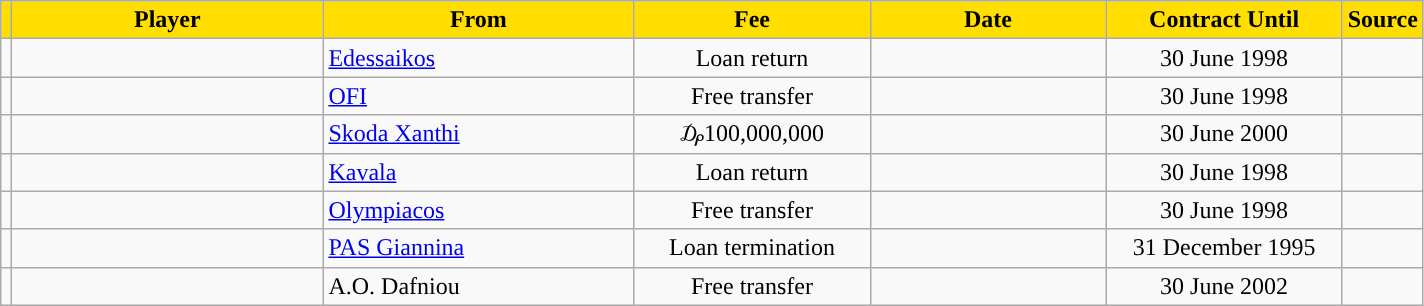<table class="wikitable sortable">
<tr>
<th style="background:#FFDE00"></th>
<th width=200 style="background:#FFDE00">Player</th>
<th width=200 style="background:#FFDE00">From</th>
<th width=150 style="background:#FFDE00">Fee</th>
<th width=150 style="background:#FFDE00">Date</th>
<th width=150 style="background:#FFDE00">Contract Until</th>
<th style="background:#FFDE00">Source</th>
</tr>
<tr>
<td align=center></td>
<td></td>
<td> <a href='#'>Edessaikos</a></td>
<td align=center>Loan return</td>
<td align=center></td>
<td align=center>30 June 1998</td>
<td align=center></td>
</tr>
<tr>
<td align=center></td>
<td></td>
<td> <a href='#'>OFI</a></td>
<td align=center>Free transfer</td>
<td align=center></td>
<td align=center>30 June 1998</td>
<td align=center></td>
</tr>
<tr>
<td align=center></td>
<td></td>
<td> <a href='#'>Skoda Xanthi</a></td>
<td align=center>₯100,000,000</td>
<td align=center></td>
<td align=center>30 June 2000</td>
<td align=center></td>
</tr>
<tr>
<td align=center></td>
<td></td>
<td> <a href='#'>Kavala</a></td>
<td align=center>Loan return</td>
<td align=center></td>
<td align=center>30 June 1998</td>
<td align=center></td>
</tr>
<tr>
<td align=center></td>
<td></td>
<td> <a href='#'>Olympiacos</a></td>
<td align=center>Free transfer</td>
<td align=center></td>
<td align=center>30 June 1998</td>
<td align=center></td>
</tr>
<tr>
<td align=center></td>
<td></td>
<td> <a href='#'>PAS Giannina</a></td>
<td align=center>Loan termination</td>
<td align=center></td>
<td align=center>31 December 1995</td>
<td align=center></td>
</tr>
<tr>
<td align=center></td>
<td></td>
<td> A.O. Dafniou</td>
<td align=center>Free transfer</td>
<td align=center></td>
<td align=center>30 June 2002</td>
<td align=center></td>
</tr>
</table>
